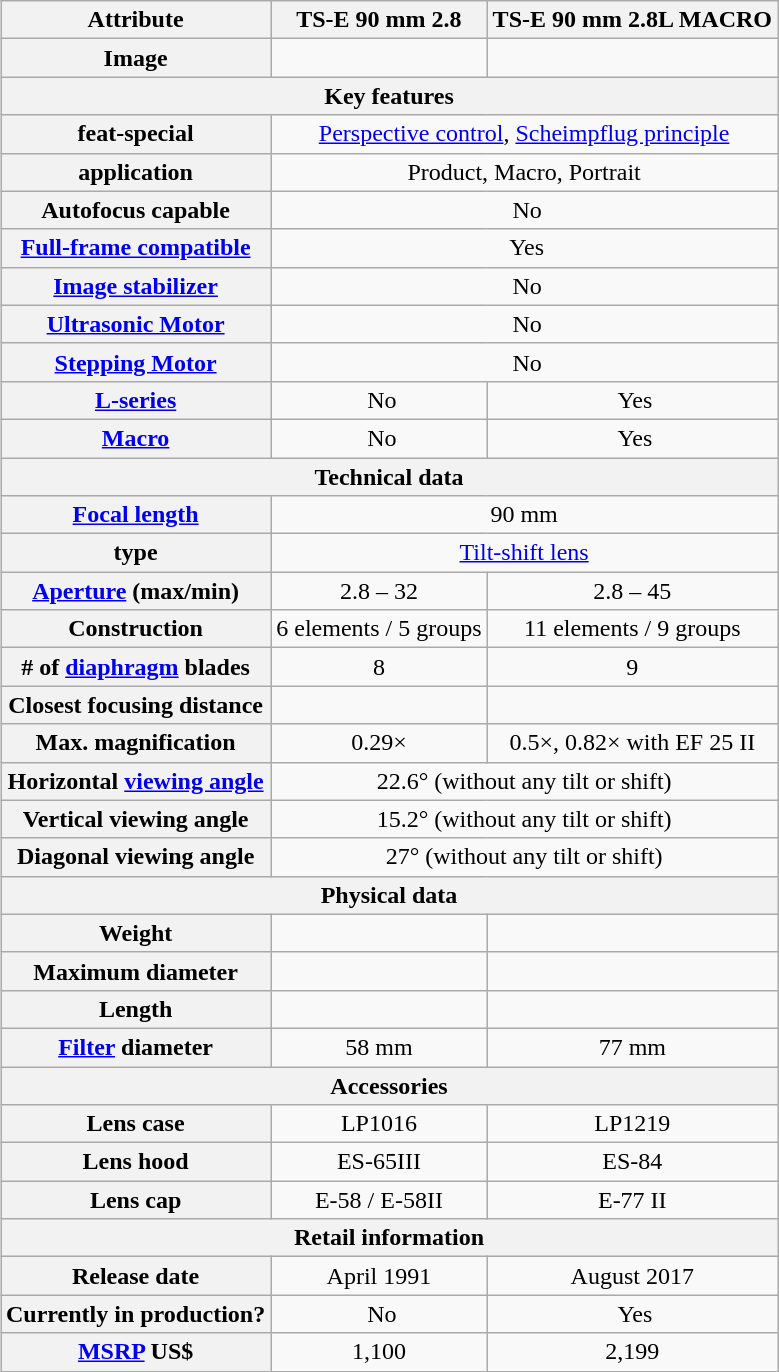<table class="wikitable" style="margin: 1em auto; text-align:center;">
<tr>
<th>Attribute</th>
<th>TS-E 90 mm 2.8</th>
<th>TS-E 90 mm 2.8L MACRO</th>
</tr>
<tr>
<th>Image</th>
<td></td>
<td></td>
</tr>
<tr>
<th colspan=3>Key features</th>
</tr>
<tr>
<th>feat-special</th>
<td colspan=2><a href='#'>Perspective control</a>, <a href='#'>Scheimpflug principle</a></td>
</tr>
<tr>
<th>application</th>
<td colspan=2>Product, Macro, Portrait</td>
</tr>
<tr>
<th>Autofocus capable</th>
<td colspan=2> No</td>
</tr>
<tr>
<th><a href='#'>Full-frame compatible</a></th>
<td colspan=2> Yes</td>
</tr>
<tr>
<th><a href='#'>Image stabilizer</a></th>
<td colspan=2> No</td>
</tr>
<tr>
<th><a href='#'>Ultrasonic Motor</a></th>
<td colspan=2> No</td>
</tr>
<tr>
<th><a href='#'>Stepping Motor</a></th>
<td colspan=2> No</td>
</tr>
<tr>
<th><a href='#'>L-series</a></th>
<td colspan=1> No</td>
<td colspan=1> Yes</td>
</tr>
<tr>
<th><a href='#'>Macro</a></th>
<td colspan=1> No</td>
<td colspan=1> Yes</td>
</tr>
<tr>
<th colspan=3>Technical data</th>
</tr>
<tr>
<th><a href='#'>Focal length</a></th>
<td colspan=2>90 mm</td>
</tr>
<tr>
<th>type</th>
<td colspan=2><a href='#'>Tilt-shift lens</a></td>
</tr>
<tr>
<th><a href='#'>Aperture</a> (max/min)</th>
<td colspan=1>2.8 – 32</td>
<td colspan=1>2.8 – 45</td>
</tr>
<tr>
<th>Construction</th>
<td>6 elements / 5 groups</td>
<td>11 elements / 9 groups</td>
</tr>
<tr>
<th># of <a href='#'>diaphragm</a> blades</th>
<td colspan=1>8</td>
<td colspan=1>9</td>
</tr>
<tr>
<th>Closest focusing distance</th>
<td></td>
<td></td>
</tr>
<tr>
<th>Max. magnification</th>
<td>0.29×</td>
<td>0.5×, 0.82× with EF 25 II</td>
</tr>
<tr>
<th>Horizontal <a href='#'>viewing angle</a></th>
<td colspan=2>22.6° (without any tilt or shift)</td>
</tr>
<tr>
<th>Vertical viewing angle</th>
<td colspan=2>15.2° (without any tilt or shift)</td>
</tr>
<tr>
<th>Diagonal viewing angle</th>
<td colspan=2>27° (without any tilt or shift)</td>
</tr>
<tr>
<th colspan=3>Physical data</th>
</tr>
<tr>
<th>Weight</th>
<td></td>
<td></td>
</tr>
<tr>
<th>Maximum diameter</th>
<td></td>
<td></td>
</tr>
<tr>
<th>Length</th>
<td></td>
<td></td>
</tr>
<tr>
<th><a href='#'>Filter</a> diameter</th>
<td>58 mm</td>
<td>77 mm</td>
</tr>
<tr>
<th colspan=3>Accessories</th>
</tr>
<tr>
<th>Lens case</th>
<td>LP1016</td>
<td>LP1219</td>
</tr>
<tr>
<th>Lens hood</th>
<td>ES-65III</td>
<td>ES-84</td>
</tr>
<tr>
<th>Lens cap</th>
<td>E-58 / E-58II</td>
<td>E-77 II</td>
</tr>
<tr>
<th colspan=3>Retail information</th>
</tr>
<tr>
<th>Release date</th>
<td>April 1991</td>
<td>August 2017</td>
</tr>
<tr>
<th>Currently in production?</th>
<td colspan=1> No</td>
<td> Yes</td>
</tr>
<tr>
<th><a href='#'>MSRP</a> US$</th>
<td>1,100</td>
<td>2,199</td>
</tr>
</table>
